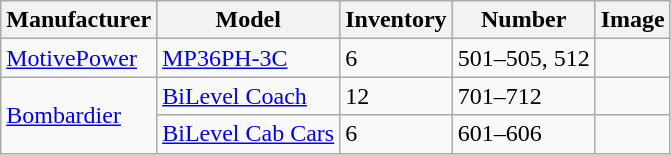<table class="wikitable">
<tr>
<th>Manufacturer</th>
<th>Model</th>
<th>Inventory</th>
<th>Number</th>
<th>Image</th>
</tr>
<tr>
<td><a href='#'>MotivePower</a></td>
<td><a href='#'>MP36PH-3C</a></td>
<td>6</td>
<td>501–505, 512</td>
<td></td>
</tr>
<tr>
<td rowspan="2"><a href='#'>Bombardier</a></td>
<td><a href='#'>BiLevel Coach</a></td>
<td>12</td>
<td>701–712</td>
<td></td>
</tr>
<tr>
<td><a href='#'>BiLevel Cab Cars</a></td>
<td>6</td>
<td>601–606</td>
<td></td>
</tr>
</table>
